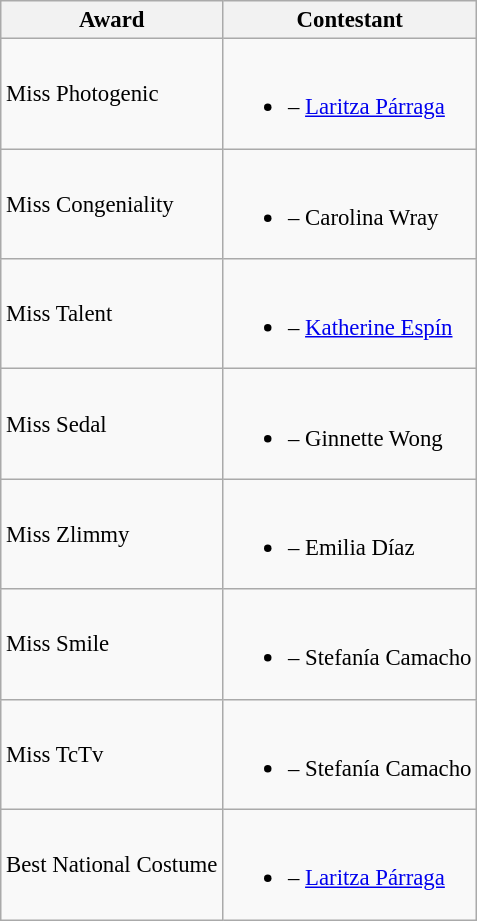<table class="wikitable sortable" style="font-size: 95%;">
<tr>
<th>Award</th>
<th>Contestant</th>
</tr>
<tr>
<td>Miss Photogenic</td>
<td><br><ul><li> – <a href='#'>Laritza Párraga</a></li></ul></td>
</tr>
<tr>
<td>Miss Congeniality</td>
<td><br><ul><li> – Carolina Wray</li></ul></td>
</tr>
<tr>
<td>Miss Talent</td>
<td><br><ul><li> – <a href='#'>Katherine Espín</a></li></ul></td>
</tr>
<tr>
<td>Miss Sedal</td>
<td><br><ul><li> – Ginnette Wong</li></ul></td>
</tr>
<tr>
<td>Miss Zlimmy</td>
<td><br><ul><li> – Emilia Díaz</li></ul></td>
</tr>
<tr>
<td>Miss Smile</td>
<td><br><ul><li> – Stefanía Camacho</li></ul></td>
</tr>
<tr>
<td>Miss TcTv</td>
<td><br><ul><li> – Stefanía Camacho</li></ul></td>
</tr>
<tr>
<td>Best National Costume</td>
<td><br><ul><li> – <a href='#'>Laritza Párraga</a></li></ul></td>
</tr>
</table>
